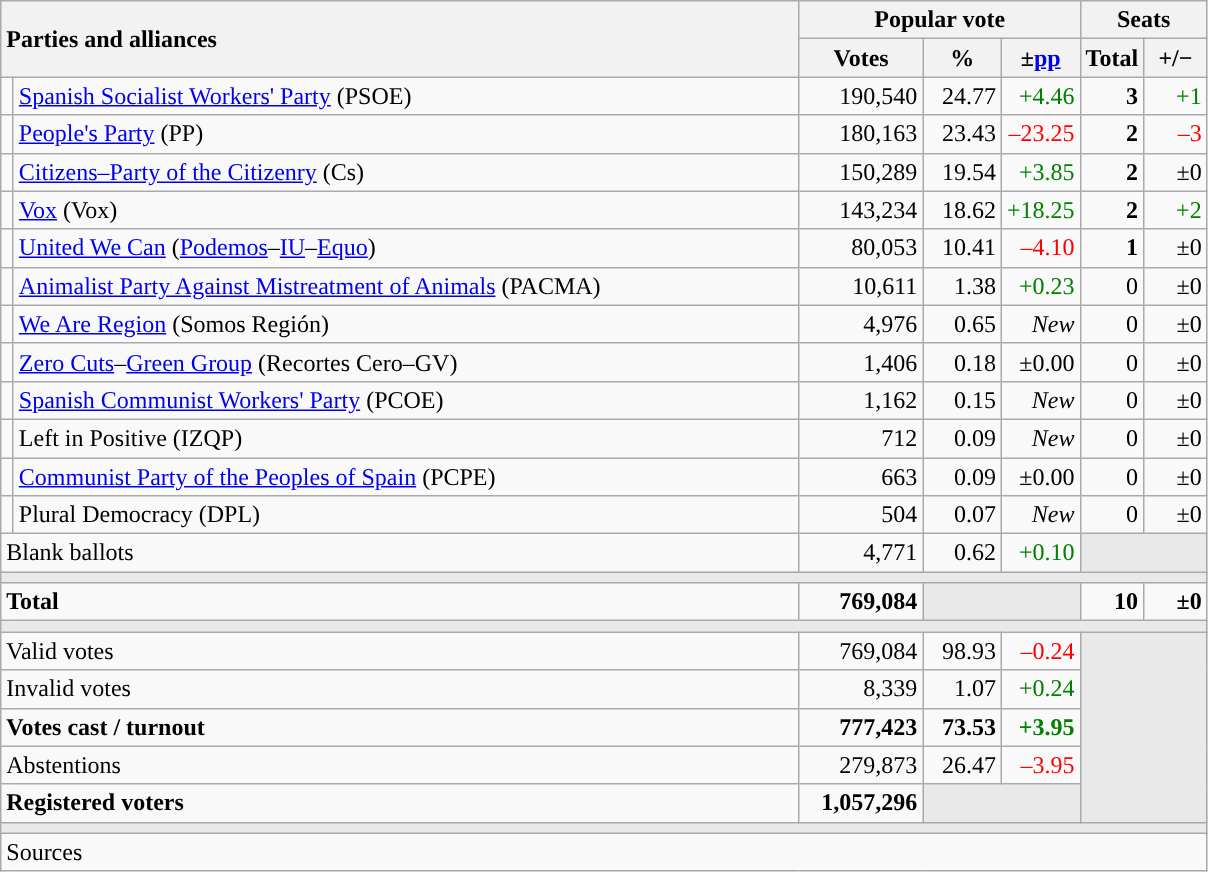<table class="wikitable" style="text-align:right;">
<tr>
<th style="text-align:left;" rowspan="2" colspan="2" width="525">Parties and alliances</th>
<th colspan="3">Popular vote</th>
<th colspan="2">Seats</th>
</tr>
<tr>
<th width="75">Votes</th>
<th width="45">%</th>
<th width="45">±<a href='#'>pp</a></th>
<th width="35">Total</th>
<th width="35">+/−</th>
</tr>
<tr>
<td width="1" style="color:inherit;background:"></td>
<td align="left"><a href='#'>Spanish Socialist Workers' Party</a> (PSOE)</td>
<td>190,540</td>
<td>24.77</td>
<td style="color:green;">+4.46</td>
<td><strong>3</strong></td>
<td style="color:green;">+1</td>
</tr>
<tr>
<td style="color:inherit;background:"></td>
<td align="left"><a href='#'>People's Party</a> (PP)</td>
<td>180,163</td>
<td>23.43</td>
<td style="color:red;">–23.25</td>
<td><strong>2</strong></td>
<td style="color:red;">–3</td>
</tr>
<tr>
<td style="color:inherit;background:"></td>
<td align="left"><a href='#'>Citizens–Party of the Citizenry</a> (Cs)</td>
<td>150,289</td>
<td>19.54</td>
<td style="color:green;">+3.85</td>
<td><strong>2</strong></td>
<td>±0</td>
</tr>
<tr>
<td style="color:inherit;background:"></td>
<td align="left"><a href='#'>Vox</a> (Vox)</td>
<td>143,234</td>
<td>18.62</td>
<td style="color:green;">+18.25</td>
<td><strong>2</strong></td>
<td style="color:green;">+2</td>
</tr>
<tr>
<td style="color:inherit;background:"></td>
<td align="left"><a href='#'>United We Can</a> (<a href='#'>Podemos</a>–<a href='#'>IU</a>–<a href='#'>Equo</a>)</td>
<td>80,053</td>
<td>10.41</td>
<td style="color:red;">–4.10</td>
<td><strong>1</strong></td>
<td>±0</td>
</tr>
<tr>
<td style="color:inherit;background:"></td>
<td align="left"><a href='#'>Animalist Party Against Mistreatment of Animals</a> (PACMA)</td>
<td>10,611</td>
<td>1.38</td>
<td style="color:green;">+0.23</td>
<td>0</td>
<td>±0</td>
</tr>
<tr>
<td style="color:inherit;background:"></td>
<td align="left"><a href='#'>We Are Region</a> (Somos Región)</td>
<td>4,976</td>
<td>0.65</td>
<td><em>New</em></td>
<td>0</td>
<td>±0</td>
</tr>
<tr>
<td style="color:inherit;background:"></td>
<td align="left"><a href='#'>Zero Cuts</a>–<a href='#'>Green Group</a> (Recortes Cero–GV)</td>
<td>1,406</td>
<td>0.18</td>
<td>±0.00</td>
<td>0</td>
<td>±0</td>
</tr>
<tr>
<td style="color:inherit;background:"></td>
<td align="left"><a href='#'>Spanish Communist Workers' Party</a> (PCOE)</td>
<td>1,162</td>
<td>0.15</td>
<td><em>New</em></td>
<td>0</td>
<td>±0</td>
</tr>
<tr>
<td style="color:inherit;background:"></td>
<td align="left">Left in Positive (IZQP)</td>
<td>712</td>
<td>0.09</td>
<td><em>New</em></td>
<td>0</td>
<td>±0</td>
</tr>
<tr>
<td style="color:inherit;background:"></td>
<td align="left"><a href='#'>Communist Party of the Peoples of Spain</a> (PCPE)</td>
<td>663</td>
<td>0.09</td>
<td>±0.00</td>
<td>0</td>
<td>±0</td>
</tr>
<tr>
<td style="color:inherit;background:"></td>
<td align="left">Plural Democracy (DPL)</td>
<td>504</td>
<td>0.07</td>
<td><em>New</em></td>
<td>0</td>
<td>±0</td>
</tr>
<tr>
<td align="left" colspan="2">Blank ballots</td>
<td>4,771</td>
<td>0.62</td>
<td style="color:green;">+0.10</td>
<td bgcolor="#E9E9E9" colspan="2"></td>
</tr>
<tr>
<td colspan="7" bgcolor="#E9E9E9"></td>
</tr>
<tr style="font-weight:bold;">
<td align="left" colspan="2">Total</td>
<td>769,084</td>
<td bgcolor="#E9E9E9" colspan="2"></td>
<td>10</td>
<td>±0</td>
</tr>
<tr>
<td colspan="7" bgcolor="#E9E9E9"></td>
</tr>
<tr>
<td align="left" colspan="2">Valid votes</td>
<td>769,084</td>
<td>98.93</td>
<td style="color:red;">–0.24</td>
<td bgcolor="#E9E9E9" colspan="2" rowspan="5"></td>
</tr>
<tr>
<td align="left" colspan="2">Invalid votes</td>
<td>8,339</td>
<td>1.07</td>
<td style="color:green;">+0.24</td>
</tr>
<tr style="font-weight:bold;">
<td align="left" colspan="2">Votes cast / turnout</td>
<td>777,423</td>
<td>73.53</td>
<td style="color:green;">+3.95</td>
</tr>
<tr>
<td align="left" colspan="2">Abstentions</td>
<td>279,873</td>
<td>26.47</td>
<td style="color:red;">–3.95</td>
</tr>
<tr style="font-weight:bold;">
<td align="left" colspan="2">Registered voters</td>
<td>1,057,296</td>
<td bgcolor="#E9E9E9" colspan="2"></td>
</tr>
<tr>
<td colspan="7" bgcolor="#E9E9E9"></td>
</tr>
<tr>
<td align="left" colspan="7">Sources</td>
</tr>
</table>
